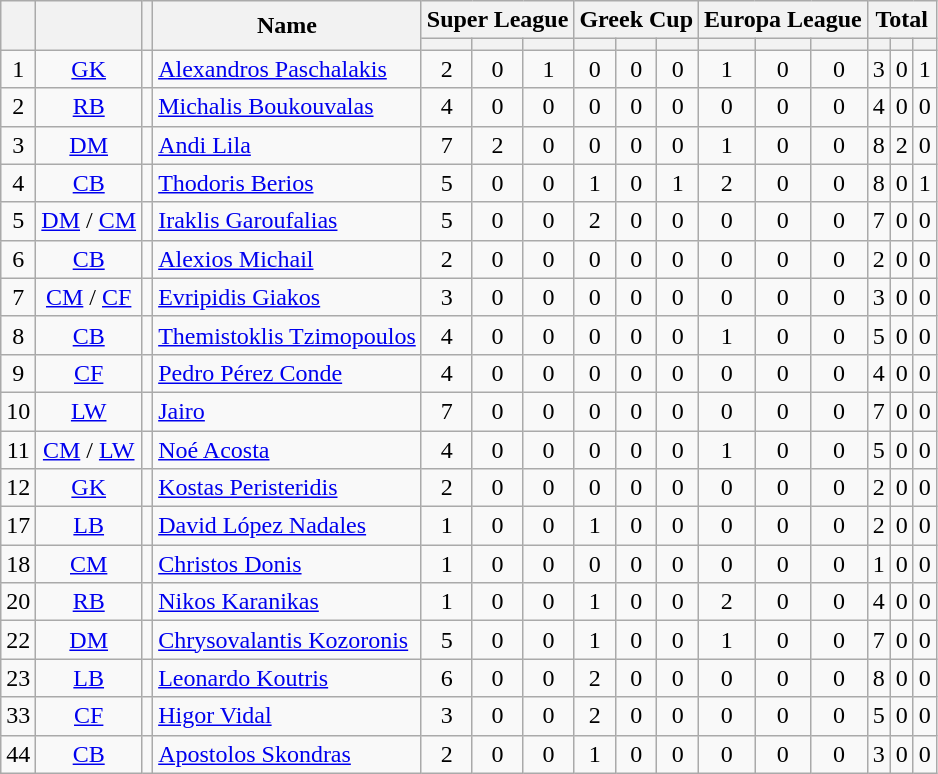<table class="wikitable sortable" style="text-align:center">
<tr>
<th rowspan="2"></th>
<th rowspan="2"></th>
<th rowspan="2"></th>
<th rowspan="2">Name</th>
<th colspan="3">Super League</th>
<th colspan="3">Greek Cup</th>
<th colspan="3">Europa League</th>
<th colspan="3">Total</th>
</tr>
<tr>
<th></th>
<th></th>
<th></th>
<th></th>
<th></th>
<th></th>
<th></th>
<th></th>
<th></th>
<th></th>
<th></th>
<th></th>
</tr>
<tr>
<td>1</td>
<td><a href='#'>GK</a></td>
<td></td>
<td align="left"><a href='#'>Alexandros Paschalakis</a></td>
<td>2</td>
<td>0</td>
<td>1</td>
<td>0</td>
<td>0</td>
<td>0</td>
<td>1</td>
<td>0</td>
<td>0</td>
<td>3</td>
<td>0</td>
<td>1</td>
</tr>
<tr>
<td>2</td>
<td><a href='#'>RB</a></td>
<td></td>
<td align="left"><a href='#'>Michalis Boukouvalas</a></td>
<td>4</td>
<td>0</td>
<td>0</td>
<td>0</td>
<td>0</td>
<td>0</td>
<td>0</td>
<td>0</td>
<td>0</td>
<td>4</td>
<td>0</td>
<td>0</td>
</tr>
<tr>
<td>3</td>
<td><a href='#'>DM</a></td>
<td></td>
<td align="left"><a href='#'>Andi Lila</a></td>
<td>7</td>
<td>2</td>
<td>0</td>
<td>0</td>
<td>0</td>
<td>0</td>
<td>1</td>
<td>0</td>
<td>0</td>
<td>8</td>
<td>2</td>
<td>0</td>
</tr>
<tr>
<td>4</td>
<td><a href='#'>CB</a></td>
<td></td>
<td align="left"><a href='#'>Thodoris Berios</a></td>
<td>5</td>
<td>0</td>
<td>0</td>
<td>1</td>
<td>0</td>
<td>1</td>
<td>2</td>
<td>0</td>
<td>0</td>
<td>8</td>
<td>0</td>
<td>1</td>
</tr>
<tr>
<td>5</td>
<td><a href='#'>DM</a> / <a href='#'>CM</a></td>
<td></td>
<td align="left"><a href='#'>Iraklis Garoufalias</a></td>
<td>5</td>
<td>0</td>
<td>0</td>
<td>2</td>
<td>0</td>
<td>0</td>
<td>0</td>
<td>0</td>
<td>0</td>
<td>7</td>
<td>0</td>
<td>0</td>
</tr>
<tr>
<td>6</td>
<td><a href='#'>CB</a></td>
<td></td>
<td align="left"><a href='#'>Alexios Michail</a></td>
<td>2</td>
<td>0</td>
<td>0</td>
<td>0</td>
<td>0</td>
<td>0</td>
<td>0</td>
<td>0</td>
<td>0</td>
<td>2</td>
<td>0</td>
<td>0</td>
</tr>
<tr>
<td>7</td>
<td><a href='#'>CM</a> / <a href='#'>CF</a></td>
<td></td>
<td align="left"><a href='#'>Evripidis Giakos</a></td>
<td>3</td>
<td>0</td>
<td>0</td>
<td>0</td>
<td>0</td>
<td>0</td>
<td>0</td>
<td>0</td>
<td>0</td>
<td>3</td>
<td>0</td>
<td>0</td>
</tr>
<tr>
<td>8</td>
<td><a href='#'>CB</a></td>
<td></td>
<td align="left"><a href='#'>Themistoklis Tzimopoulos</a></td>
<td>4</td>
<td>0</td>
<td>0</td>
<td>0</td>
<td>0</td>
<td>0</td>
<td>1</td>
<td>0</td>
<td>0</td>
<td>5</td>
<td>0</td>
<td>0</td>
</tr>
<tr>
<td>9</td>
<td><a href='#'>CF</a></td>
<td></td>
<td align="left"><a href='#'>Pedro Pérez Conde</a></td>
<td>4</td>
<td>0</td>
<td>0</td>
<td>0</td>
<td>0</td>
<td>0</td>
<td>0</td>
<td>0</td>
<td>0</td>
<td>4</td>
<td>0</td>
<td>0</td>
</tr>
<tr>
<td>10</td>
<td><a href='#'>LW</a></td>
<td></td>
<td align="left"><a href='#'>Jairo</a></td>
<td>7</td>
<td>0</td>
<td>0</td>
<td>0</td>
<td>0</td>
<td>0</td>
<td>0</td>
<td>0</td>
<td>0</td>
<td>7</td>
<td>0</td>
<td>0</td>
</tr>
<tr>
<td>11</td>
<td><a href='#'>CM</a> / <a href='#'>LW</a></td>
<td></td>
<td align="left"><a href='#'>Noé Acosta</a></td>
<td>4</td>
<td>0</td>
<td>0</td>
<td>0</td>
<td>0</td>
<td>0</td>
<td>1</td>
<td>0</td>
<td>0</td>
<td>5</td>
<td>0</td>
<td>0</td>
</tr>
<tr>
<td>12</td>
<td><a href='#'>GK</a></td>
<td></td>
<td align="left"><a href='#'>Kostas Peristeridis</a></td>
<td>2</td>
<td>0</td>
<td>0</td>
<td>0</td>
<td>0</td>
<td>0</td>
<td>0</td>
<td>0</td>
<td>0</td>
<td>2</td>
<td>0</td>
<td>0</td>
</tr>
<tr>
<td>17</td>
<td><a href='#'>LB</a></td>
<td></td>
<td align="left"><a href='#'>David López Nadales</a></td>
<td>1</td>
<td>0</td>
<td>0</td>
<td>1</td>
<td>0</td>
<td>0</td>
<td>0</td>
<td>0</td>
<td>0</td>
<td>2</td>
<td>0</td>
<td>0</td>
</tr>
<tr>
<td>18</td>
<td><a href='#'>CM</a></td>
<td></td>
<td align="left"><a href='#'>Christos Donis</a></td>
<td>1</td>
<td>0</td>
<td>0</td>
<td>0</td>
<td>0</td>
<td>0</td>
<td>0</td>
<td>0</td>
<td>0</td>
<td>1</td>
<td>0</td>
<td>0</td>
</tr>
<tr>
<td>20</td>
<td><a href='#'>RB</a></td>
<td></td>
<td align="left"><a href='#'>Nikos Karanikas</a></td>
<td>1</td>
<td>0</td>
<td>0</td>
<td>1</td>
<td>0</td>
<td>0</td>
<td>2</td>
<td>0</td>
<td>0</td>
<td>4</td>
<td>0</td>
<td>0</td>
</tr>
<tr>
<td>22</td>
<td><a href='#'>DM</a></td>
<td></td>
<td align="left"><a href='#'>Chrysovalantis Kozoronis</a></td>
<td>5</td>
<td>0</td>
<td>0</td>
<td>1</td>
<td>0</td>
<td>0</td>
<td>1</td>
<td>0</td>
<td>0</td>
<td>7</td>
<td>0</td>
<td>0</td>
</tr>
<tr>
<td>23</td>
<td><a href='#'>LB</a></td>
<td></td>
<td align="left"><a href='#'>Leonardo Koutris</a></td>
<td>6</td>
<td>0</td>
<td>0</td>
<td>2</td>
<td>0</td>
<td>0</td>
<td>0</td>
<td>0</td>
<td>0</td>
<td>8</td>
<td>0</td>
<td>0</td>
</tr>
<tr>
<td>33</td>
<td><a href='#'>CF</a></td>
<td></td>
<td align="left"><a href='#'>Higor Vidal</a></td>
<td>3</td>
<td>0</td>
<td>0</td>
<td>2</td>
<td>0</td>
<td>0</td>
<td>0</td>
<td>0</td>
<td>0</td>
<td>5</td>
<td>0</td>
<td>0</td>
</tr>
<tr>
<td>44</td>
<td><a href='#'>CB</a></td>
<td></td>
<td align="left"><a href='#'>Apostolos Skondras</a></td>
<td>2</td>
<td>0</td>
<td>0</td>
<td>1</td>
<td>0</td>
<td>0</td>
<td>0</td>
<td>0</td>
<td>0</td>
<td>3</td>
<td>0</td>
<td>0</td>
</tr>
</table>
